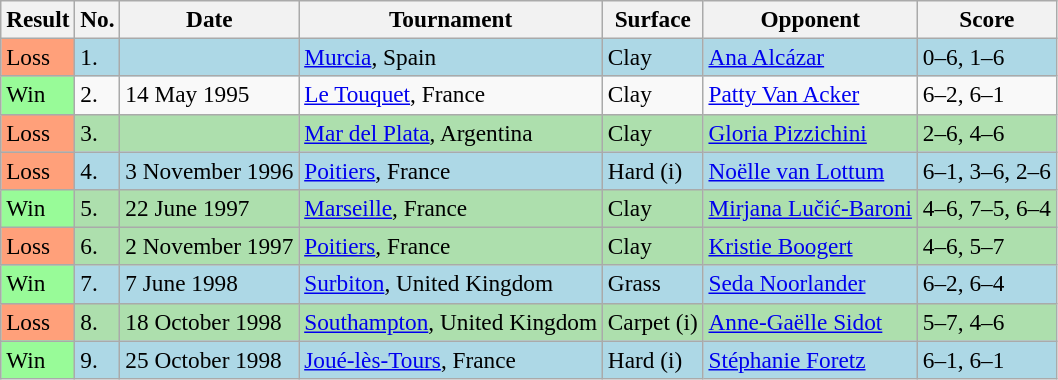<table class="sortable wikitable" style="font-size:97%;">
<tr>
<th>Result</th>
<th>No.</th>
<th>Date</th>
<th>Tournament</th>
<th>Surface</th>
<th>Opponent</th>
<th class="unsortable">Score</th>
</tr>
<tr style="background:lightblue;">
<td style="background:#ffa07a;">Loss</td>
<td>1.</td>
<td></td>
<td><a href='#'>Murcia</a>, Spain</td>
<td>Clay</td>
<td> <a href='#'>Ana Alcázar</a></td>
<td>0–6, 1–6</td>
</tr>
<tr>
<td style="background:#98fb98;">Win</td>
<td>2.</td>
<td>14 May 1995</td>
<td><a href='#'>Le Touquet</a>, France</td>
<td>Clay</td>
<td> <a href='#'>Patty Van Acker</a></td>
<td>6–2, 6–1</td>
</tr>
<tr style="background:#addfad;">
<td style="background:#ffa07a;">Loss</td>
<td>3.</td>
<td></td>
<td><a href='#'>Mar del Plata</a>, Argentina</td>
<td>Clay</td>
<td> <a href='#'>Gloria Pizzichini</a></td>
<td>2–6, 4–6</td>
</tr>
<tr style="background:lightblue;">
<td style="background:#ffa07a;">Loss</td>
<td>4.</td>
<td>3 November 1996</td>
<td><a href='#'>Poitiers</a>, France</td>
<td>Hard (i)</td>
<td> <a href='#'>Noëlle van Lottum</a></td>
<td>6–1, 3–6, 2–6</td>
</tr>
<tr style="background:#addfad;">
<td style="background:#98fb98;">Win</td>
<td>5.</td>
<td>22 June 1997</td>
<td><a href='#'>Marseille</a>, France</td>
<td>Clay</td>
<td> <a href='#'>Mirjana Lučić-Baroni</a></td>
<td>4–6, 7–5, 6–4</td>
</tr>
<tr style="background:#addfad;">
<td style="background:#ffa07a;">Loss</td>
<td>6.</td>
<td>2 November 1997</td>
<td><a href='#'>Poitiers</a>, France</td>
<td>Clay</td>
<td> <a href='#'>Kristie Boogert</a></td>
<td>4–6, 5–7</td>
</tr>
<tr style="background:lightblue;">
<td style="background:#98fb98;">Win</td>
<td>7.</td>
<td>7 June 1998</td>
<td><a href='#'>Surbiton</a>, United Kingdom</td>
<td>Grass</td>
<td> <a href='#'>Seda Noorlander</a></td>
<td>6–2, 6–4</td>
</tr>
<tr style="background:#addfad;">
<td style="background:#ffa07a;">Loss</td>
<td>8.</td>
<td>18 October 1998</td>
<td><a href='#'>Southampton</a>, United Kingdom</td>
<td>Carpet (i)</td>
<td> <a href='#'>Anne-Gaëlle Sidot</a></td>
<td>5–7, 4–6</td>
</tr>
<tr style="background:lightblue;">
<td style="background:#98fb98;">Win</td>
<td>9.</td>
<td>25 October 1998</td>
<td><a href='#'>Joué-lès-Tours</a>, France</td>
<td>Hard (i)</td>
<td> <a href='#'>Stéphanie Foretz</a></td>
<td>6–1, 6–1</td>
</tr>
</table>
